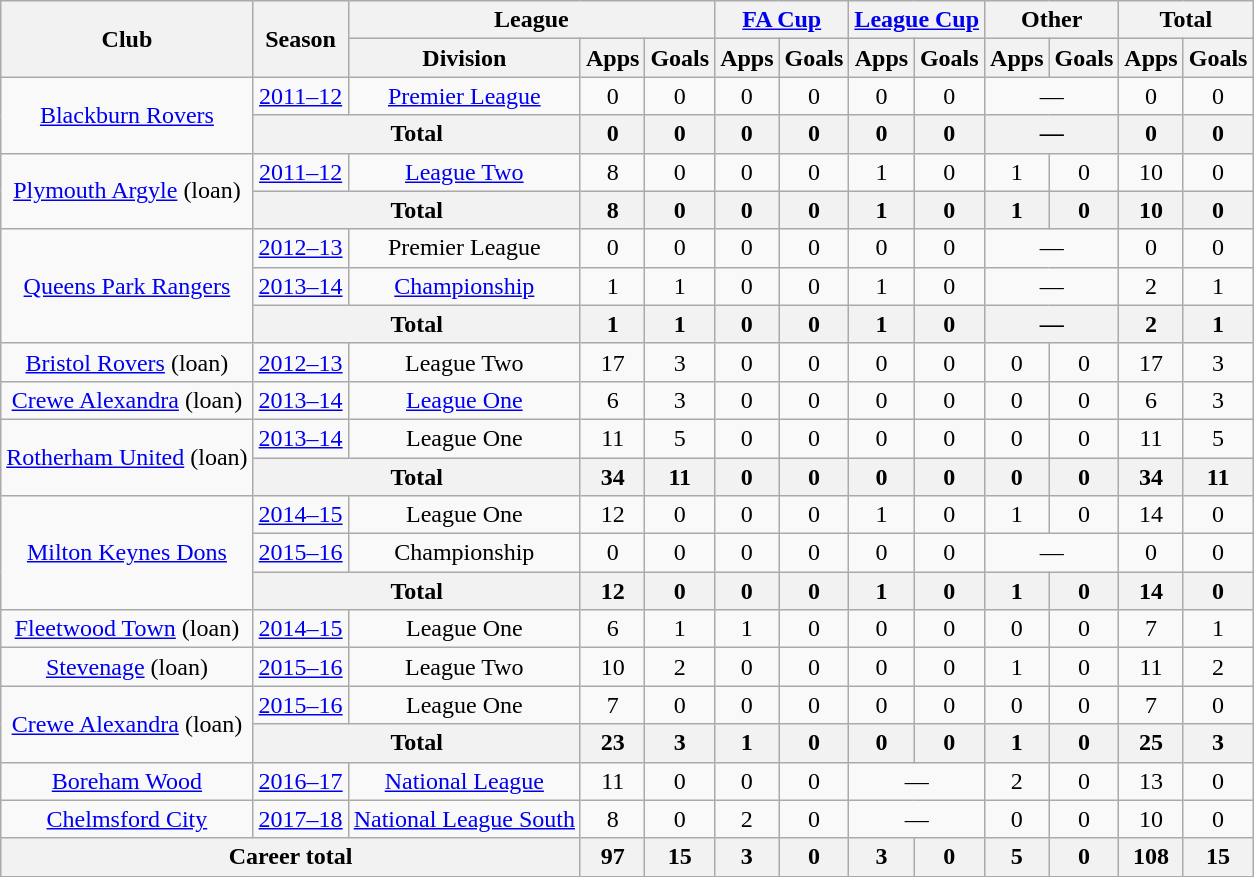<table class="wikitable" style="text-align: center">
<tr>
<th rowspan="2">Club</th>
<th rowspan="2">Season</th>
<th colspan="3">League</th>
<th colspan="2"><a href='#'>FA Cup</a></th>
<th colspan="2"><a href='#'>League Cup</a></th>
<th colspan="2">Other</th>
<th colspan="2">Total</th>
</tr>
<tr>
<th>Division</th>
<th>Apps</th>
<th>Goals</th>
<th>Apps</th>
<th>Goals</th>
<th>Apps</th>
<th>Goals</th>
<th>Apps</th>
<th>Goals</th>
<th>Apps</th>
<th>Goals</th>
</tr>
<tr>
<td rowspan="2"><a href='#'>Blackburn Rovers</a></td>
<td><a href='#'>2011–12</a></td>
<td><a href='#'>Premier League</a></td>
<td>0</td>
<td>0</td>
<td>0</td>
<td>0</td>
<td>0</td>
<td>0</td>
<td colspan="2">—</td>
<td>0</td>
<td>0</td>
</tr>
<tr>
<th colspan="2">Total</th>
<th>0</th>
<th>0</th>
<th>0</th>
<th>0</th>
<th>0</th>
<th>0</th>
<th colspan="2">—</th>
<th>0</th>
<th>0</th>
</tr>
<tr>
<td rowspan="2"><a href='#'>Plymouth Argyle</a> (loan)</td>
<td><a href='#'>2011–12</a></td>
<td><a href='#'>League Two</a></td>
<td>8</td>
<td>0</td>
<td>0</td>
<td>0</td>
<td>1</td>
<td>0</td>
<td>1</td>
<td>0</td>
<td>10</td>
<td>0</td>
</tr>
<tr>
<th colspan="2">Total</th>
<th>8</th>
<th>0</th>
<th>0</th>
<th>0</th>
<th>1</th>
<th>0</th>
<th>1</th>
<th>0</th>
<th>10</th>
<th>0</th>
</tr>
<tr>
<td rowspan="3"><a href='#'>Queens Park Rangers</a></td>
<td><a href='#'>2012–13</a></td>
<td>Premier League</td>
<td>0</td>
<td>0</td>
<td>0</td>
<td>0</td>
<td>0</td>
<td>0</td>
<td colspan="2">—</td>
<td>0</td>
<td>0</td>
</tr>
<tr>
<td><a href='#'>2013–14</a></td>
<td><a href='#'>Championship</a></td>
<td>1</td>
<td>1</td>
<td>0</td>
<td>0</td>
<td>1</td>
<td>0</td>
<td colspan="2">—</td>
<td>2</td>
<td>1</td>
</tr>
<tr>
<th colspan="2">Total</th>
<th>1</th>
<th>1</th>
<th>0</th>
<th>0</th>
<th>1</th>
<th>0</th>
<th colspan="2">—</th>
<th>2</th>
<th>1</th>
</tr>
<tr>
<td><a href='#'>Bristol Rovers</a> (loan)</td>
<td><a href='#'>2012–13</a></td>
<td>League Two</td>
<td>17</td>
<td>3</td>
<td>0</td>
<td>0</td>
<td>0</td>
<td>0</td>
<td>0</td>
<td>0</td>
<td>17</td>
<td>3</td>
</tr>
<tr>
<td><a href='#'>Crewe Alexandra</a> (loan)</td>
<td><a href='#'>2013–14</a></td>
<td><a href='#'>League One</a></td>
<td>6</td>
<td>3</td>
<td>0</td>
<td>0</td>
<td>0</td>
<td>0</td>
<td>0</td>
<td>0</td>
<td>6</td>
<td>3</td>
</tr>
<tr>
<td rowspan="2"><a href='#'>Rotherham United</a> (loan)</td>
<td><a href='#'>2013–14</a></td>
<td>League One</td>
<td>11</td>
<td>5</td>
<td>0</td>
<td>0</td>
<td>0</td>
<td>0</td>
<td>0</td>
<td>0</td>
<td>11</td>
<td>5</td>
</tr>
<tr>
<th colspan="2">Total</th>
<th>34</th>
<th>11</th>
<th>0</th>
<th>0</th>
<th>0</th>
<th>0</th>
<th>0</th>
<th>0</th>
<th>34</th>
<th>11</th>
</tr>
<tr>
<td rowspan="3"><a href='#'>Milton Keynes Dons</a></td>
<td><a href='#'>2014–15</a></td>
<td>League One</td>
<td>12</td>
<td>0</td>
<td>0</td>
<td>0</td>
<td>1</td>
<td>0</td>
<td>1</td>
<td>0</td>
<td>14</td>
<td>0</td>
</tr>
<tr>
<td><a href='#'>2015–16</a></td>
<td>Championship</td>
<td>0</td>
<td>0</td>
<td>0</td>
<td>0</td>
<td>0</td>
<td>0</td>
<td colspan="2">—</td>
<td>0</td>
<td>0</td>
</tr>
<tr>
<th colspan="2">Total</th>
<th>12</th>
<th>0</th>
<th>0</th>
<th>0</th>
<th>1</th>
<th>0</th>
<th>1</th>
<th>0</th>
<th>14</th>
<th>0</th>
</tr>
<tr>
<td><a href='#'>Fleetwood Town</a> (loan)</td>
<td><a href='#'>2014–15</a></td>
<td>League One</td>
<td>6</td>
<td>1</td>
<td>1</td>
<td>0</td>
<td>0</td>
<td>0</td>
<td>0</td>
<td>0</td>
<td>7</td>
<td>1</td>
</tr>
<tr>
<td><a href='#'>Stevenage</a> (loan)</td>
<td><a href='#'>2015–16</a></td>
<td>League Two</td>
<td>10</td>
<td>2</td>
<td>0</td>
<td>0</td>
<td>0</td>
<td>0</td>
<td>1</td>
<td>0</td>
<td>11</td>
<td>2</td>
</tr>
<tr>
<td rowspan="2"><a href='#'>Crewe Alexandra</a> (loan)</td>
<td><a href='#'>2015–16</a></td>
<td>League One</td>
<td>7</td>
<td>0</td>
<td>0</td>
<td>0</td>
<td>0</td>
<td>0</td>
<td>0</td>
<td>0</td>
<td>7</td>
<td>0</td>
</tr>
<tr>
<th colspan="2">Total</th>
<th>23</th>
<th>3</th>
<th>1</th>
<th>0</th>
<th>0</th>
<th>0</th>
<th>1</th>
<th>0</th>
<th>25</th>
<th>3</th>
</tr>
<tr>
<td><a href='#'>Boreham Wood</a></td>
<td><a href='#'>2016–17</a></td>
<td><a href='#'>National League</a></td>
<td>11</td>
<td>0</td>
<td>0</td>
<td>0</td>
<td colspan="2">—</td>
<td>2</td>
<td>0</td>
<td>13</td>
<td>0</td>
</tr>
<tr>
<td><a href='#'>Chelmsford City</a></td>
<td><a href='#'>2017–18</a></td>
<td><a href='#'>National League South</a></td>
<td>8</td>
<td>0</td>
<td>2</td>
<td>0</td>
<td colspan="2">—</td>
<td>0</td>
<td>0</td>
<td>10</td>
<td>0</td>
</tr>
<tr>
<th colspan="3">Career total</th>
<th>97</th>
<th>15</th>
<th>3</th>
<th>0</th>
<th>3</th>
<th>0</th>
<th>5</th>
<th>0</th>
<th>108</th>
<th>15</th>
</tr>
</table>
